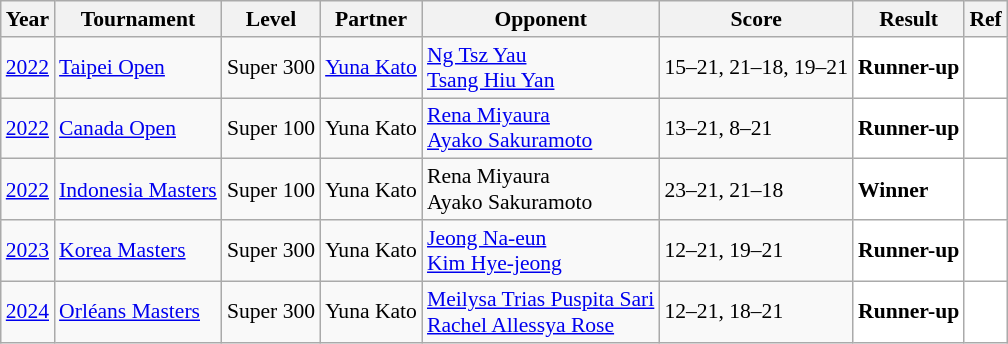<table class="sortable wikitable" style="font-size: 90%;">
<tr>
<th>Year</th>
<th>Tournament</th>
<th>Level</th>
<th>Partner</th>
<th>Opponent</th>
<th>Score</th>
<th>Result</th>
<th>Ref</th>
</tr>
<tr>
<td align="center"><a href='#'>2022</a></td>
<td align="left"><a href='#'>Taipei Open</a></td>
<td align="left">Super 300</td>
<td align="left"> <a href='#'>Yuna Kato</a></td>
<td align="left"> <a href='#'>Ng Tsz Yau</a><br> <a href='#'>Tsang Hiu Yan</a></td>
<td align="left">15–21, 21–18, 19–21</td>
<td style="text-align:left; background:white"> <strong>Runner-up</strong></td>
<td style="text-align:center; background:white"></td>
</tr>
<tr>
<td align="center"><a href='#'>2022</a></td>
<td align="left"><a href='#'>Canada Open</a></td>
<td align="left">Super 100</td>
<td align="left"> Yuna Kato</td>
<td align="left"> <a href='#'>Rena Miyaura</a><br> <a href='#'>Ayako Sakuramoto</a></td>
<td align="left">13–21, 8–21</td>
<td style="text-align:left; background:white"> <strong>Runner-up</strong></td>
<td style="text-align:center; background:white"></td>
</tr>
<tr>
<td align="center"><a href='#'>2022</a></td>
<td align="left"><a href='#'>Indonesia Masters</a></td>
<td align="left">Super 100</td>
<td align="left"> Yuna Kato</td>
<td align="left"> Rena Miyaura<br> Ayako Sakuramoto</td>
<td align="left">23–21, 21–18</td>
<td style="text-align:left; background:white "> <strong>Winner</strong></td>
<td style="text-align:center; background:white"></td>
</tr>
<tr>
<td align="center"><a href='#'>2023</a></td>
<td align="left"><a href='#'>Korea Masters</a></td>
<td align="left">Super 300</td>
<td align="left"> Yuna Kato</td>
<td align="left"> <a href='#'>Jeong Na-eun</a><br> <a href='#'>Kim Hye-jeong</a></td>
<td align="left">12–21, 19–21</td>
<td style="text-align:left; background:white"> <strong>Runner-up</strong></td>
<td style="text-align:center; background:white"></td>
</tr>
<tr>
<td align="center"><a href='#'>2024</a></td>
<td align="left"><a href='#'>Orléans Masters</a></td>
<td align="left">Super 300</td>
<td align="left"> Yuna Kato</td>
<td align="left"> <a href='#'>Meilysa Trias Puspita Sari</a><br> <a href='#'>Rachel Allessya Rose</a></td>
<td align="left">12–21, 18–21</td>
<td style="text-align:left; background:white"> <strong>Runner-up</strong></td>
<td style="text-align:center; background:white"></td>
</tr>
</table>
